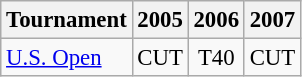<table class="wikitable" style="font-size:95%;">
<tr>
<th>Tournament</th>
<th>2005</th>
<th>2006</th>
<th>2007</th>
</tr>
<tr>
<td><a href='#'>U.S. Open</a></td>
<td align="center">CUT</td>
<td align="center">T40</td>
<td align="center">CUT</td>
</tr>
</table>
